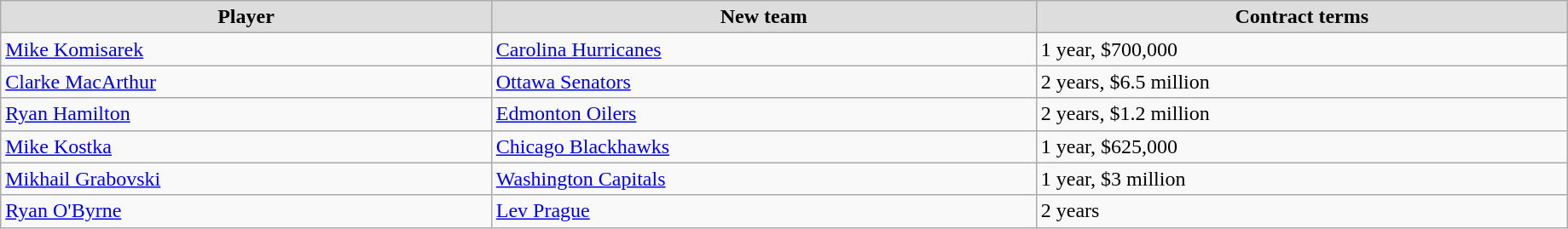<table class="wikitable" style="width:97%;">
<tr style="text-align:center; background:#ddd;">
<td><strong>Player</strong></td>
<td><strong>New team</strong></td>
<td><strong>Contract terms</strong></td>
</tr>
<tr>
<td><a href='#'>Mike Komisarek</a></td>
<td><a href='#'>Carolina Hurricanes</a></td>
<td>1 year, $700,000</td>
</tr>
<tr>
<td><a href='#'>Clarke MacArthur</a></td>
<td><a href='#'>Ottawa Senators</a></td>
<td>2 years, $6.5 million</td>
</tr>
<tr>
<td><a href='#'>Ryan Hamilton</a></td>
<td><a href='#'>Edmonton Oilers</a></td>
<td>2 years, $1.2 million</td>
</tr>
<tr>
<td><a href='#'>Mike Kostka</a></td>
<td><a href='#'>Chicago Blackhawks</a></td>
<td>1 year, $625,000</td>
</tr>
<tr>
<td><a href='#'>Mikhail Grabovski</a></td>
<td><a href='#'>Washington Capitals</a></td>
<td>1 year, $3 million</td>
</tr>
<tr>
<td><a href='#'>Ryan O'Byrne</a></td>
<td><a href='#'>Lev Prague</a></td>
<td>2 years</td>
</tr>
</table>
